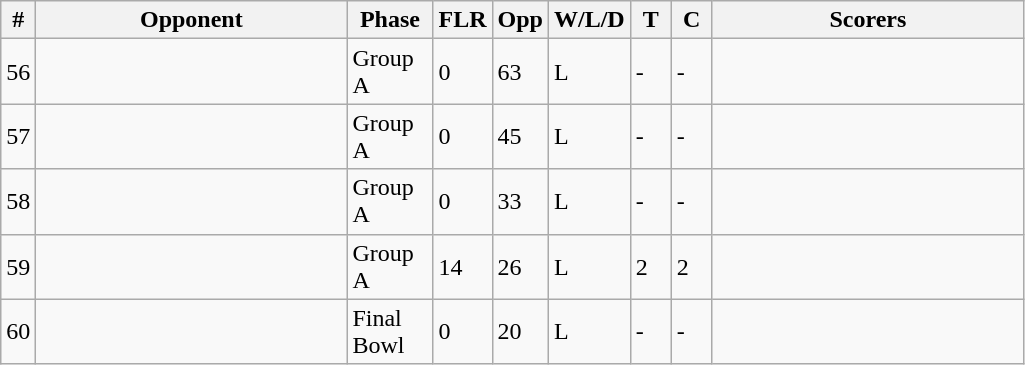<table class="wikitable sortable">
<tr>
<th width=10>#</th>
<th width=200>Opponent</th>
<th width=50>Phase</th>
<th width=30>FLR</th>
<th width=30>Opp</th>
<th width=45>W/L/D</th>
<th width=20>T</th>
<th width=20>C</th>
<th width=200>Scorers</th>
</tr>
<tr>
<td>56</td>
<td></td>
<td>Group A</td>
<td>0</td>
<td>63</td>
<td>L</td>
<td>-</td>
<td>-</td>
<td></td>
</tr>
<tr>
<td>57</td>
<td></td>
<td>Group A</td>
<td>0</td>
<td>45</td>
<td>L</td>
<td>-</td>
<td>-</td>
<td></td>
</tr>
<tr>
<td>58</td>
<td></td>
<td>Group A</td>
<td>0</td>
<td>33</td>
<td>L</td>
<td>-</td>
<td>-</td>
<td></td>
</tr>
<tr>
<td>59</td>
<td></td>
<td>Group A</td>
<td>14</td>
<td>26</td>
<td>L</td>
<td>2</td>
<td>2</td>
<td></td>
</tr>
<tr>
<td>60</td>
<td></td>
<td>Final Bowl</td>
<td>0</td>
<td>20</td>
<td>L</td>
<td>-</td>
<td>-</td>
<td></td>
</tr>
</table>
